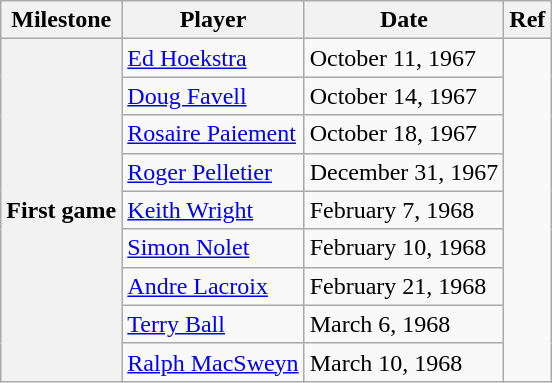<table class="wikitable">
<tr>
<th scope="col">Milestone</th>
<th scope="col">Player</th>
<th scope="col">Date</th>
<th scope="col">Ref</th>
</tr>
<tr>
<th rowspan=10>First game</th>
<td><a href='#'>Ed Hoekstra</a></td>
<td>October 11, 1967</td>
<td rowspan=10></td>
</tr>
<tr>
<td><a href='#'>Doug Favell</a></td>
<td>October 14, 1967</td>
</tr>
<tr>
<td><a href='#'>Rosaire Paiement</a></td>
<td>October 18, 1967</td>
</tr>
<tr>
<td><a href='#'>Roger Pelletier</a></td>
<td>December 31, 1967</td>
</tr>
<tr>
<td><a href='#'>Keith Wright</a></td>
<td>February 7, 1968</td>
</tr>
<tr>
<td><a href='#'>Simon Nolet</a></td>
<td>February 10, 1968</td>
</tr>
<tr>
<td><a href='#'>Andre Lacroix</a></td>
<td>February 21, 1968</td>
</tr>
<tr>
<td><a href='#'>Terry Ball</a></td>
<td>March 6, 1968</td>
</tr>
<tr>
<td><a href='#'>Ralph MacSweyn</a></td>
<td>March 10, 1968</td>
</tr>
</table>
